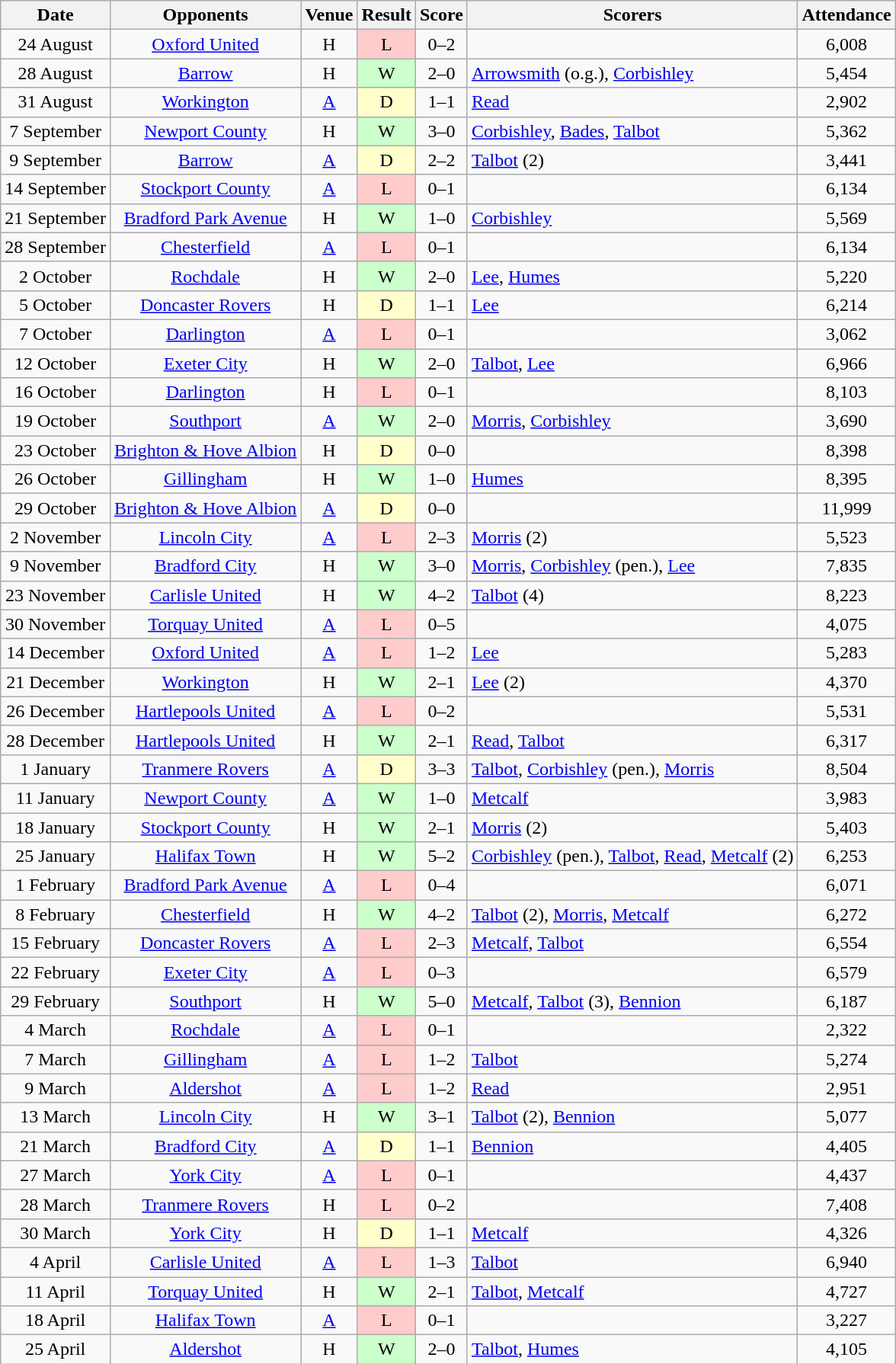<table class="wikitable" style="text-align:center">
<tr>
<th>Date</th>
<th>Opponents</th>
<th>Venue</th>
<th>Result</th>
<th>Score</th>
<th>Scorers</th>
<th>Attendance</th>
</tr>
<tr>
<td>24 August</td>
<td><a href='#'>Oxford United</a></td>
<td>H</td>
<td style="background-color:#FFCCCC">L</td>
<td>0–2</td>
<td align="left"></td>
<td>6,008</td>
</tr>
<tr>
<td>28 August</td>
<td><a href='#'>Barrow</a></td>
<td>H</td>
<td style="background-color:#CCFFCC">W</td>
<td>2–0</td>
<td align="left"><a href='#'>Arrowsmith</a> (o.g.), <a href='#'>Corbishley</a></td>
<td>5,454</td>
</tr>
<tr>
<td>31 August</td>
<td><a href='#'>Workington</a></td>
<td><a href='#'>A</a></td>
<td style="background-color:#FFFFCC">D</td>
<td>1–1</td>
<td align="left"><a href='#'>Read</a></td>
<td>2,902</td>
</tr>
<tr>
<td>7 September</td>
<td><a href='#'>Newport County</a></td>
<td>H</td>
<td style="background-color:#CCFFCC">W</td>
<td>3–0</td>
<td align="left"><a href='#'>Corbishley</a>, <a href='#'>Bades</a>, <a href='#'>Talbot</a></td>
<td>5,362</td>
</tr>
<tr>
<td>9 September</td>
<td><a href='#'>Barrow</a></td>
<td><a href='#'>A</a></td>
<td style="background-color:#FFFFCC">D</td>
<td>2–2</td>
<td align="left"><a href='#'>Talbot</a> (2)</td>
<td>3,441</td>
</tr>
<tr>
<td>14 September</td>
<td><a href='#'>Stockport County</a></td>
<td><a href='#'>A</a></td>
<td style="background-color:#FFCCCC">L</td>
<td>0–1</td>
<td align="left"></td>
<td>6,134</td>
</tr>
<tr>
<td>21 September</td>
<td><a href='#'>Bradford Park Avenue</a></td>
<td>H</td>
<td style="background-color:#CCFFCC">W</td>
<td>1–0</td>
<td align="left"><a href='#'>Corbishley</a></td>
<td>5,569</td>
</tr>
<tr>
<td>28 September</td>
<td><a href='#'>Chesterfield</a></td>
<td><a href='#'>A</a></td>
<td style="background-color:#FFCCCC">L</td>
<td>0–1</td>
<td align="left"></td>
<td>6,134</td>
</tr>
<tr>
<td>2 October</td>
<td><a href='#'>Rochdale</a></td>
<td>H</td>
<td style="background-color:#CCFFCC">W</td>
<td>2–0</td>
<td align="left"><a href='#'>Lee</a>, <a href='#'>Humes</a></td>
<td>5,220</td>
</tr>
<tr>
<td>5 October</td>
<td><a href='#'>Doncaster Rovers</a></td>
<td>H</td>
<td style="background-color:#FFFFCC">D</td>
<td>1–1</td>
<td align="left"><a href='#'>Lee</a></td>
<td>6,214</td>
</tr>
<tr>
<td>7 October</td>
<td><a href='#'>Darlington</a></td>
<td><a href='#'>A</a></td>
<td style="background-color:#FFCCCC">L</td>
<td>0–1</td>
<td align="left"></td>
<td>3,062</td>
</tr>
<tr>
<td>12 October</td>
<td><a href='#'>Exeter City</a></td>
<td>H</td>
<td style="background-color:#CCFFCC">W</td>
<td>2–0</td>
<td align="left"><a href='#'>Talbot</a>, <a href='#'>Lee</a></td>
<td>6,966</td>
</tr>
<tr>
<td>16 October</td>
<td><a href='#'>Darlington</a></td>
<td>H</td>
<td style="background-color:#FFCCCC">L</td>
<td>0–1</td>
<td align="left"></td>
<td>8,103</td>
</tr>
<tr>
<td>19 October</td>
<td><a href='#'>Southport</a></td>
<td><a href='#'>A</a></td>
<td style="background-color:#CCFFCC">W</td>
<td>2–0</td>
<td align="left"><a href='#'>Morris</a>, <a href='#'>Corbishley</a></td>
<td>3,690</td>
</tr>
<tr>
<td>23 October</td>
<td><a href='#'>Brighton & Hove Albion</a></td>
<td>H</td>
<td style="background-color:#FFFFCC">D</td>
<td>0–0</td>
<td align="left"></td>
<td>8,398</td>
</tr>
<tr>
<td>26 October</td>
<td><a href='#'>Gillingham</a></td>
<td>H</td>
<td style="background-color:#CCFFCC">W</td>
<td>1–0</td>
<td align="left"><a href='#'>Humes</a></td>
<td>8,395</td>
</tr>
<tr>
<td>29 October</td>
<td><a href='#'>Brighton & Hove Albion</a></td>
<td><a href='#'>A</a></td>
<td style="background-color:#FFFFCC">D</td>
<td>0–0</td>
<td align="left"></td>
<td>11,999</td>
</tr>
<tr>
<td>2 November</td>
<td><a href='#'>Lincoln City</a></td>
<td><a href='#'>A</a></td>
<td style="background-color:#FFCCCC">L</td>
<td>2–3</td>
<td align="left"><a href='#'>Morris</a> (2)</td>
<td>5,523</td>
</tr>
<tr>
<td>9 November</td>
<td><a href='#'>Bradford City</a></td>
<td>H</td>
<td style="background-color:#CCFFCC">W</td>
<td>3–0</td>
<td align="left"><a href='#'>Morris</a>, <a href='#'>Corbishley</a> (pen.), <a href='#'>Lee</a></td>
<td>7,835</td>
</tr>
<tr>
<td>23 November</td>
<td><a href='#'>Carlisle United</a></td>
<td>H</td>
<td style="background-color:#CCFFCC">W</td>
<td>4–2</td>
<td align="left"><a href='#'>Talbot</a> (4)</td>
<td>8,223</td>
</tr>
<tr>
<td>30 November</td>
<td><a href='#'>Torquay United</a></td>
<td><a href='#'>A</a></td>
<td style="background-color:#FFCCCC">L</td>
<td>0–5</td>
<td align="left"></td>
<td>4,075</td>
</tr>
<tr>
<td>14 December</td>
<td><a href='#'>Oxford United</a></td>
<td><a href='#'>A</a></td>
<td style="background-color:#FFCCCC">L</td>
<td>1–2</td>
<td align="left"><a href='#'>Lee</a></td>
<td>5,283</td>
</tr>
<tr>
<td>21 December</td>
<td><a href='#'>Workington</a></td>
<td>H</td>
<td style="background-color:#CCFFCC">W</td>
<td>2–1</td>
<td align="left"><a href='#'>Lee</a> (2)</td>
<td>4,370</td>
</tr>
<tr>
<td>26 December</td>
<td><a href='#'>Hartlepools United</a></td>
<td><a href='#'>A</a></td>
<td style="background-color:#FFCCCC">L</td>
<td>0–2</td>
<td align="left"></td>
<td>5,531</td>
</tr>
<tr>
<td>28 December</td>
<td><a href='#'>Hartlepools United</a></td>
<td>H</td>
<td style="background-color:#CCFFCC">W</td>
<td>2–1</td>
<td align="left"><a href='#'>Read</a>, <a href='#'>Talbot</a></td>
<td>6,317</td>
</tr>
<tr>
<td>1 January</td>
<td><a href='#'>Tranmere Rovers</a></td>
<td><a href='#'>A</a></td>
<td style="background-color:#FFFFCC">D</td>
<td>3–3</td>
<td align="left"><a href='#'>Talbot</a>, <a href='#'>Corbishley</a> (pen.), <a href='#'>Morris</a></td>
<td>8,504</td>
</tr>
<tr>
<td>11 January</td>
<td><a href='#'>Newport County</a></td>
<td><a href='#'>A</a></td>
<td style="background-color:#CCFFCC">W</td>
<td>1–0</td>
<td align="left"><a href='#'>Metcalf</a></td>
<td>3,983</td>
</tr>
<tr>
<td>18 January</td>
<td><a href='#'>Stockport County</a></td>
<td>H</td>
<td style="background-color:#CCFFCC">W</td>
<td>2–1</td>
<td align="left"><a href='#'>Morris</a> (2)</td>
<td>5,403</td>
</tr>
<tr>
<td>25 January</td>
<td><a href='#'>Halifax Town</a></td>
<td>H</td>
<td style="background-color:#CCFFCC">W</td>
<td>5–2</td>
<td align="left"><a href='#'>Corbishley</a> (pen.), <a href='#'>Talbot</a>, <a href='#'>Read</a>, <a href='#'>Metcalf</a> (2)</td>
<td>6,253</td>
</tr>
<tr>
<td>1 February</td>
<td><a href='#'>Bradford Park Avenue</a></td>
<td><a href='#'>A</a></td>
<td style="background-color:#FFCCCC">L</td>
<td>0–4</td>
<td align="left"></td>
<td>6,071</td>
</tr>
<tr>
<td>8 February</td>
<td><a href='#'>Chesterfield</a></td>
<td>H</td>
<td style="background-color:#CCFFCC">W</td>
<td>4–2</td>
<td align="left"><a href='#'>Talbot</a> (2), <a href='#'>Morris</a>, <a href='#'>Metcalf</a></td>
<td>6,272</td>
</tr>
<tr>
<td>15 February</td>
<td><a href='#'>Doncaster Rovers</a></td>
<td><a href='#'>A</a></td>
<td style="background-color:#FFCCCC">L</td>
<td>2–3</td>
<td align="left"><a href='#'>Metcalf</a>, <a href='#'>Talbot</a></td>
<td>6,554</td>
</tr>
<tr>
<td>22 February</td>
<td><a href='#'>Exeter City</a></td>
<td><a href='#'>A</a></td>
<td style="background-color:#FFCCCC">L</td>
<td>0–3</td>
<td align="left"></td>
<td>6,579</td>
</tr>
<tr>
<td>29 February</td>
<td><a href='#'>Southport</a></td>
<td>H</td>
<td style="background-color:#CCFFCC">W</td>
<td>5–0</td>
<td align="left"><a href='#'>Metcalf</a>, <a href='#'>Talbot</a> (3), <a href='#'>Bennion</a></td>
<td>6,187</td>
</tr>
<tr>
<td>4 March</td>
<td><a href='#'>Rochdale</a></td>
<td><a href='#'>A</a></td>
<td style="background-color:#FFCCCC">L</td>
<td>0–1</td>
<td align="left"></td>
<td>2,322</td>
</tr>
<tr>
<td>7 March</td>
<td><a href='#'>Gillingham</a></td>
<td><a href='#'>A</a></td>
<td style="background-color:#FFCCCC">L</td>
<td>1–2</td>
<td align="left"><a href='#'>Talbot</a></td>
<td>5,274</td>
</tr>
<tr>
<td>9 March</td>
<td><a href='#'>Aldershot</a></td>
<td><a href='#'>A</a></td>
<td style="background-color:#FFCCCC">L</td>
<td>1–2</td>
<td align="left"><a href='#'>Read</a></td>
<td>2,951</td>
</tr>
<tr>
<td>13 March</td>
<td><a href='#'>Lincoln City</a></td>
<td>H</td>
<td style="background-color:#CCFFCC">W</td>
<td>3–1</td>
<td align="left"><a href='#'>Talbot</a> (2), <a href='#'>Bennion</a></td>
<td>5,077</td>
</tr>
<tr>
<td>21 March</td>
<td><a href='#'>Bradford City</a></td>
<td><a href='#'>A</a></td>
<td style="background-color:#FFFFCC">D</td>
<td>1–1</td>
<td align="left"><a href='#'>Bennion</a></td>
<td>4,405</td>
</tr>
<tr>
<td>27 March</td>
<td><a href='#'>York City</a></td>
<td><a href='#'>A</a></td>
<td style="background-color:#FFCCCC">L</td>
<td>0–1</td>
<td align="left"></td>
<td>4,437</td>
</tr>
<tr>
<td>28 March</td>
<td><a href='#'>Tranmere Rovers</a></td>
<td>H</td>
<td style="background-color:#FFCCCC">L</td>
<td>0–2</td>
<td align="left"></td>
<td>7,408</td>
</tr>
<tr>
<td>30 March</td>
<td><a href='#'>York City</a></td>
<td>H</td>
<td style="background-color:#FFFFCC">D</td>
<td>1–1</td>
<td align="left"><a href='#'>Metcalf</a></td>
<td>4,326</td>
</tr>
<tr>
<td>4 April</td>
<td><a href='#'>Carlisle United</a></td>
<td><a href='#'>A</a></td>
<td style="background-color:#FFCCCC">L</td>
<td>1–3</td>
<td align="left"><a href='#'>Talbot</a></td>
<td>6,940</td>
</tr>
<tr>
<td>11 April</td>
<td><a href='#'>Torquay United</a></td>
<td>H</td>
<td style="background-color:#CCFFCC">W</td>
<td>2–1</td>
<td align="left"><a href='#'>Talbot</a>, <a href='#'>Metcalf</a></td>
<td>4,727</td>
</tr>
<tr>
<td>18 April</td>
<td><a href='#'>Halifax Town</a></td>
<td><a href='#'>A</a></td>
<td style="background-color:#FFCCCC">L</td>
<td>0–1</td>
<td align="left"></td>
<td>3,227</td>
</tr>
<tr>
<td>25 April</td>
<td><a href='#'>Aldershot</a></td>
<td>H</td>
<td style="background-color:#CCFFCC">W</td>
<td>2–0</td>
<td align="left"><a href='#'>Talbot</a>, <a href='#'>Humes</a></td>
<td>4,105</td>
</tr>
</table>
